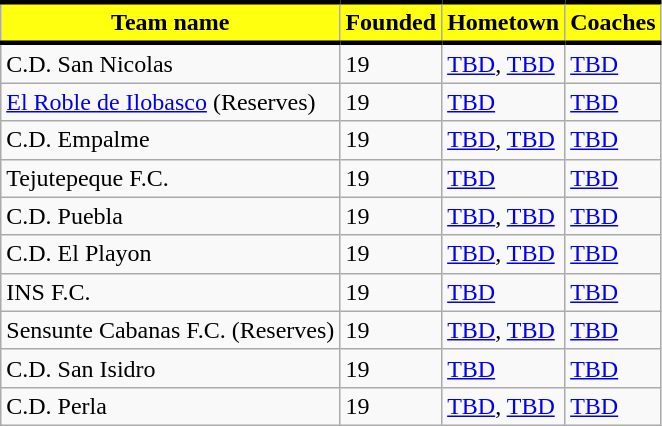<table class="wikitable">
<tr>
<th style="background:#FFFF10; color:black; border-top:black 3px solid; border-bottom:black 3px solid;">Team name</th>
<th style="background:#FFFF10; color:black; border-top:black 3px solid; border-bottom:black 3px solid;">Founded</th>
<th style="background:#FFFF10; color:black; border-top:black 3px solid; border-bottom:black 3px solid;">Hometown</th>
<th style="background:#FFFF10; color:black; border-top:black 3px solid; border-bottom:black 3px solid;">Coaches</th>
</tr>
<tr>
<td>C.D. San Nicolas</td>
<td>19</td>
<td> <a href='#'>TBD</a>, <a href='#'>TBD</a></td>
<td> <a href='#'>TBD</a></td>
</tr>
<tr>
<td><a href='#'>El Roble de Ilobasco</a> (Reserves)</td>
<td>19</td>
<td> <a href='#'>TBD</a></td>
<td> <a href='#'>TBD</a></td>
</tr>
<tr>
<td>C.D. Empalme</td>
<td>19</td>
<td> <a href='#'>TBD</a>, <a href='#'>TBD</a></td>
<td> <a href='#'>TBD</a></td>
</tr>
<tr>
<td>Tejutepeque F.C.</td>
<td>19</td>
<td> <a href='#'>TBD</a></td>
<td> <a href='#'>TBD</a></td>
</tr>
<tr>
<td>C.D. Puebla</td>
<td>19</td>
<td> <a href='#'>TBD</a>, <a href='#'>TBD</a></td>
<td> <a href='#'>TBD</a></td>
</tr>
<tr>
<td>C.D. El Playon</td>
<td>19</td>
<td> <a href='#'>TBD</a>, <a href='#'>TBD</a></td>
<td> <a href='#'>TBD</a></td>
</tr>
<tr>
<td>INS F.C.</td>
<td>19</td>
<td> <a href='#'>TBD</a></td>
<td> <a href='#'>TBD</a></td>
</tr>
<tr>
<td>Sensunte Cabanas F.C. (Reserves)</td>
<td>19</td>
<td> <a href='#'>TBD</a>, <a href='#'>TBD</a></td>
<td> <a href='#'>TBD</a></td>
</tr>
<tr>
<td>C.D. San Isidro</td>
<td>19</td>
<td> <a href='#'>TBD</a></td>
<td> <a href='#'>TBD</a></td>
</tr>
<tr>
<td>C.D. Perla</td>
<td>19</td>
<td> <a href='#'>TBD</a>, <a href='#'>TBD</a></td>
<td> <a href='#'>TBD</a></td>
</tr>
</table>
